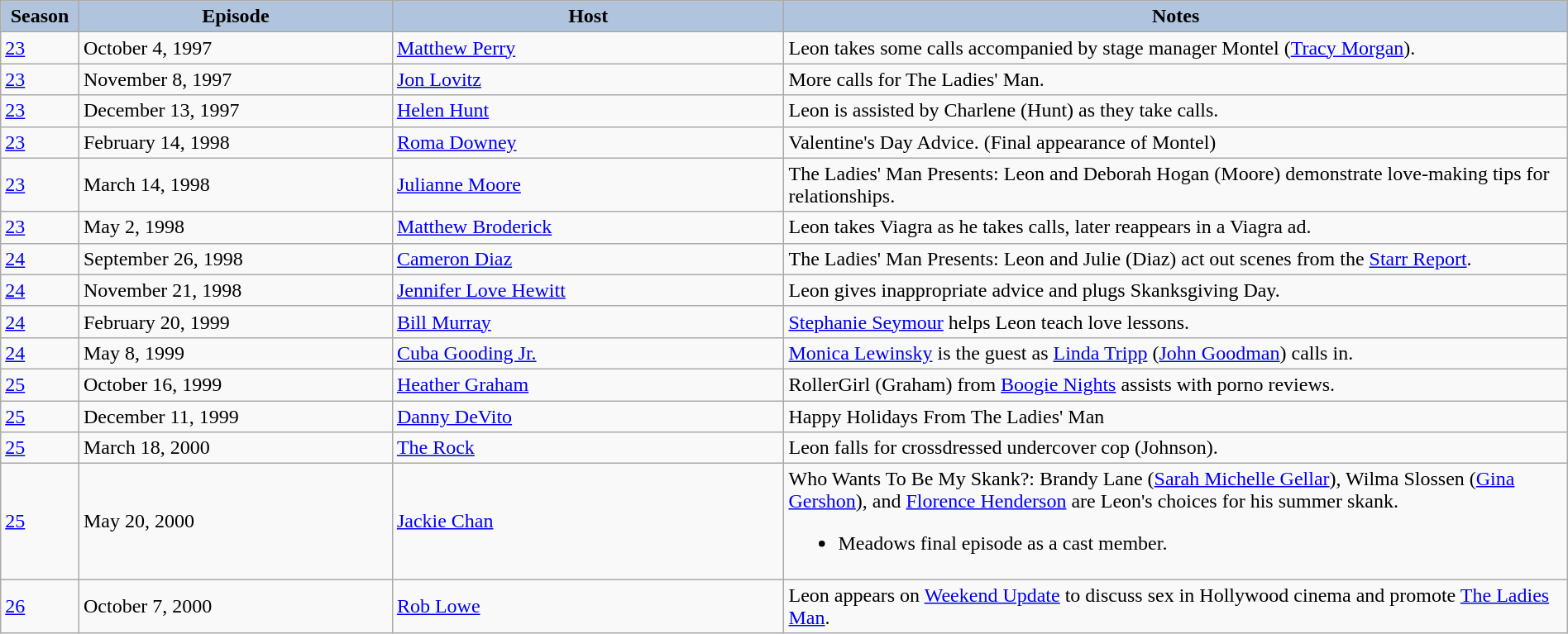<table class="wikitable" style="width:100%;">
<tr>
<th style="background:#b0c4de; width:5%;">Season</th>
<th style="background:#b0c4de; width:20%;">Episode</th>
<th style="background:#b0c4de; width:25%;">Host</th>
<th style="background:#b0c4de; width:50%;">Notes</th>
</tr>
<tr>
<td><a href='#'>23</a></td>
<td>October 4, 1997</td>
<td><a href='#'>Matthew Perry</a></td>
<td>Leon takes some calls accompanied by stage manager Montel (<a href='#'>Tracy Morgan</a>).</td>
</tr>
<tr>
<td><a href='#'>23</a></td>
<td>November 8, 1997</td>
<td><a href='#'>Jon Lovitz</a></td>
<td>More calls for The Ladies' Man.</td>
</tr>
<tr>
<td><a href='#'>23</a></td>
<td>December 13, 1997</td>
<td><a href='#'>Helen Hunt</a></td>
<td>Leon is assisted by Charlene (Hunt) as they take calls.</td>
</tr>
<tr>
<td><a href='#'>23</a></td>
<td>February 14, 1998</td>
<td><a href='#'>Roma Downey</a></td>
<td>Valentine's Day Advice. (Final appearance of Montel)</td>
</tr>
<tr>
<td><a href='#'>23</a></td>
<td>March 14, 1998</td>
<td><a href='#'>Julianne Moore</a></td>
<td>The Ladies' Man Presents: Leon and Deborah Hogan (Moore) demonstrate love-making tips for relationships.</td>
</tr>
<tr>
<td><a href='#'>23</a></td>
<td>May 2, 1998</td>
<td><a href='#'>Matthew Broderick</a></td>
<td>Leon takes Viagra as he takes calls, later reappears in a Viagra ad.</td>
</tr>
<tr>
<td><a href='#'>24</a></td>
<td>September 26, 1998</td>
<td><a href='#'>Cameron Diaz</a></td>
<td>The Ladies' Man Presents: Leon and Julie (Diaz) act out scenes from the <a href='#'>Starr Report</a>.</td>
</tr>
<tr>
<td><a href='#'>24</a></td>
<td>November 21, 1998</td>
<td><a href='#'>Jennifer Love Hewitt</a></td>
<td>Leon gives inappropriate advice and plugs Skanksgiving Day.</td>
</tr>
<tr>
<td><a href='#'>24</a></td>
<td>February 20, 1999</td>
<td><a href='#'>Bill Murray</a></td>
<td><a href='#'>Stephanie Seymour</a> helps Leon teach love lessons.</td>
</tr>
<tr>
<td><a href='#'>24</a></td>
<td>May 8, 1999</td>
<td><a href='#'>Cuba Gooding Jr.</a></td>
<td><a href='#'>Monica Lewinsky</a> is the guest as <a href='#'>Linda Tripp</a> (<a href='#'>John Goodman</a>) calls in.</td>
</tr>
<tr>
<td><a href='#'>25</a></td>
<td>October 16, 1999</td>
<td><a href='#'>Heather Graham</a></td>
<td>RollerGirl (Graham) from <a href='#'>Boogie Nights</a> assists with porno reviews.</td>
</tr>
<tr>
<td><a href='#'>25</a></td>
<td>December 11, 1999</td>
<td><a href='#'>Danny DeVito</a></td>
<td>Happy Holidays From The Ladies' Man</td>
</tr>
<tr>
<td><a href='#'>25</a></td>
<td>March 18, 2000</td>
<td><a href='#'>The Rock</a></td>
<td>Leon falls for crossdressed undercover cop (Johnson).</td>
</tr>
<tr>
<td><a href='#'>25</a></td>
<td>May 20, 2000</td>
<td><a href='#'>Jackie Chan</a></td>
<td>Who Wants To Be My Skank?: Brandy Lane (<a href='#'>Sarah Michelle Gellar</a>), Wilma Slossen (<a href='#'>Gina Gershon</a>), and <a href='#'>Florence Henderson</a> are Leon's choices for his summer skank.<br><ul><li>Meadows final episode as a cast member.</li></ul></td>
</tr>
<tr>
<td><a href='#'>26</a></td>
<td>October 7, 2000</td>
<td><a href='#'>Rob Lowe</a></td>
<td>Leon appears on <a href='#'>Weekend Update</a> to discuss sex in Hollywood cinema and promote <a href='#'>The Ladies Man</a>.</td>
</tr>
</table>
